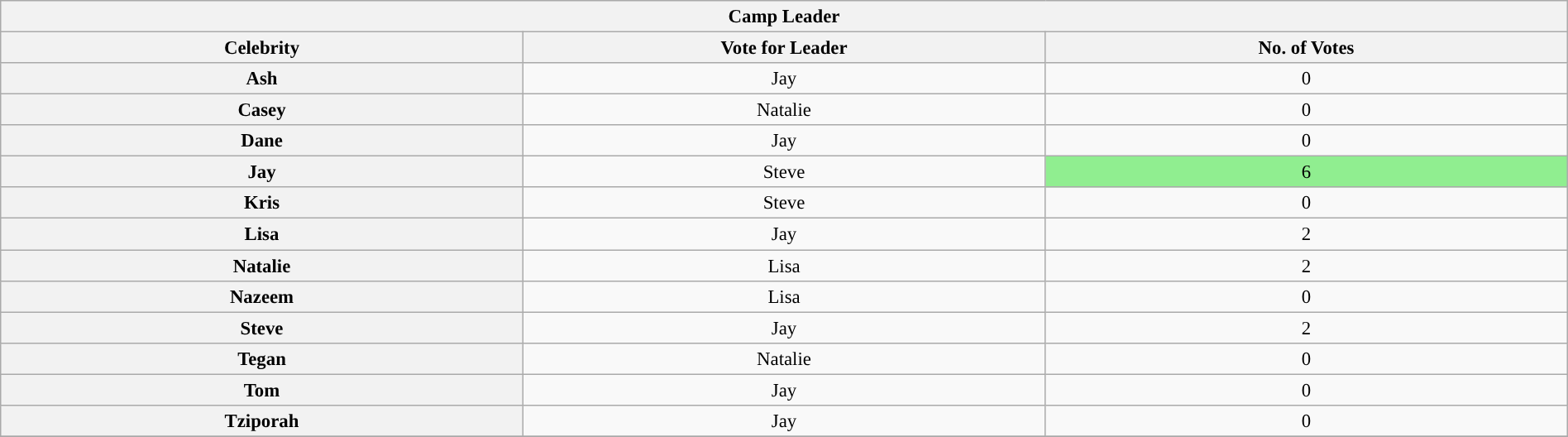<table class="wikitable" style="text-align:center; font-size:95%; width:100%;">
<tr>
<th colspan="3">Camp Leader</th>
</tr>
<tr>
<th style="width:8%">Celebrity</th>
<th style="width:8%">Vote for Leader</th>
<th style="width:8%">No. of Votes</th>
</tr>
<tr>
<th>Ash</th>
<td>Jay</td>
<td>0</td>
</tr>
<tr>
<th>Casey</th>
<td>Natalie</td>
<td>0</td>
</tr>
<tr>
<th>Dane</th>
<td>Jay</td>
<td>0</td>
</tr>
<tr>
<th>Jay</th>
<td>Steve</td>
<td style="background:lightgreen">6</td>
</tr>
<tr>
<th>Kris</th>
<td>Steve</td>
<td>0</td>
</tr>
<tr>
<th>Lisa</th>
<td>Jay</td>
<td>2</td>
</tr>
<tr>
<th>Natalie</th>
<td>Lisa</td>
<td>2</td>
</tr>
<tr>
<th>Nazeem</th>
<td>Lisa</td>
<td>0</td>
</tr>
<tr>
<th>Steve</th>
<td>Jay</td>
<td>2</td>
</tr>
<tr>
<th>Tegan</th>
<td>Natalie</td>
<td>0</td>
</tr>
<tr>
<th>Tom</th>
<td>Jay</td>
<td>0</td>
</tr>
<tr>
<th>Tziporah</th>
<td>Jay</td>
<td>0</td>
</tr>
<tr>
</tr>
</table>
